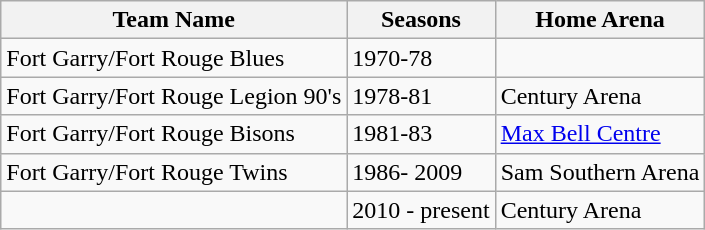<table class="wikitable">
<tr>
<th>Team Name</th>
<th>Seasons</th>
<th>Home Arena</th>
</tr>
<tr>
<td>Fort Garry/Fort Rouge Blues</td>
<td>1970-78</td>
<td></td>
</tr>
<tr>
<td>Fort Garry/Fort Rouge Legion 90's</td>
<td>1978-81</td>
<td>Century Arena</td>
</tr>
<tr>
<td>Fort Garry/Fort Rouge Bisons</td>
<td>1981-83</td>
<td><a href='#'>Max Bell Centre</a></td>
</tr>
<tr>
<td>Fort Garry/Fort Rouge Twins</td>
<td>1986- 2009</td>
<td>Sam Southern Arena</td>
</tr>
<tr>
<td></td>
<td>2010 - present</td>
<td>Century Arena</td>
</tr>
</table>
